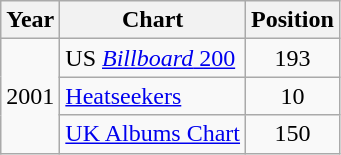<table class="wikitable">
<tr>
<th>Year</th>
<th>Chart</th>
<th>Position</th>
</tr>
<tr>
<td rowspan="3">2001</td>
<td>US <a href='#'><em>Billboard</em> 200</a></td>
<td align="center">193</td>
</tr>
<tr>
<td><a href='#'>Heatseekers</a></td>
<td align="center">10</td>
</tr>
<tr>
<td><a href='#'>UK Albums Chart</a></td>
<td align="center">150</td>
</tr>
</table>
